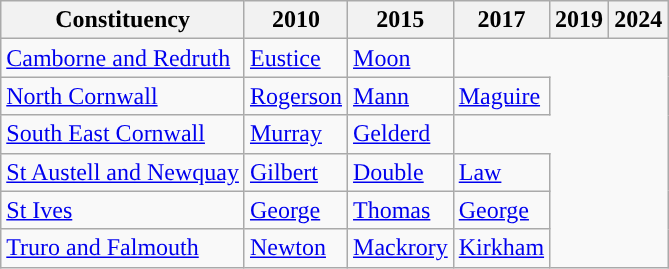<table class="wikitable">
<tr>
<th>Constituency</th>
<th>2010</th>
<th>2015</th>
<th>2017</th>
<th>2019</th>
<th>2024</th>
</tr>
<tr>
<td><a href='#'>Camborne and Redruth</a></td>
<td><a href='#'>Eustice</a></td>
<td><a href='#'>Moon</a></td>
</tr>
<tr>
<td><a href='#'>North Cornwall</a></td>
<td><a href='#'>Rogerson</a></td>
<td><a href='#'>Mann</a></td>
<td><a href='#'>Maguire</a></td>
</tr>
<tr>
<td><a href='#'>South East Cornwall</a></td>
<td><a href='#'>Murray</a></td>
<td><a href='#'>Gelderd</a></td>
</tr>
<tr>
<td><a href='#'>St Austell and Newquay</a></td>
<td><a href='#'>Gilbert</a></td>
<td><a href='#'>Double</a></td>
<td><a href='#'>Law</a></td>
</tr>
<tr>
<td><a href='#'>St Ives</a></td>
<td><a href='#'>George</a></td>
<td><a href='#'>Thomas</a></td>
<td><a href='#'>George</a></td>
</tr>
<tr>
<td><a href='#'>Truro and Falmouth</a></td>
<td><a href='#'>Newton</a></td>
<td><a href='#'>Mackrory</a></td>
<td><a href='#'>Kirkham</a></td>
</tr>
</table>
